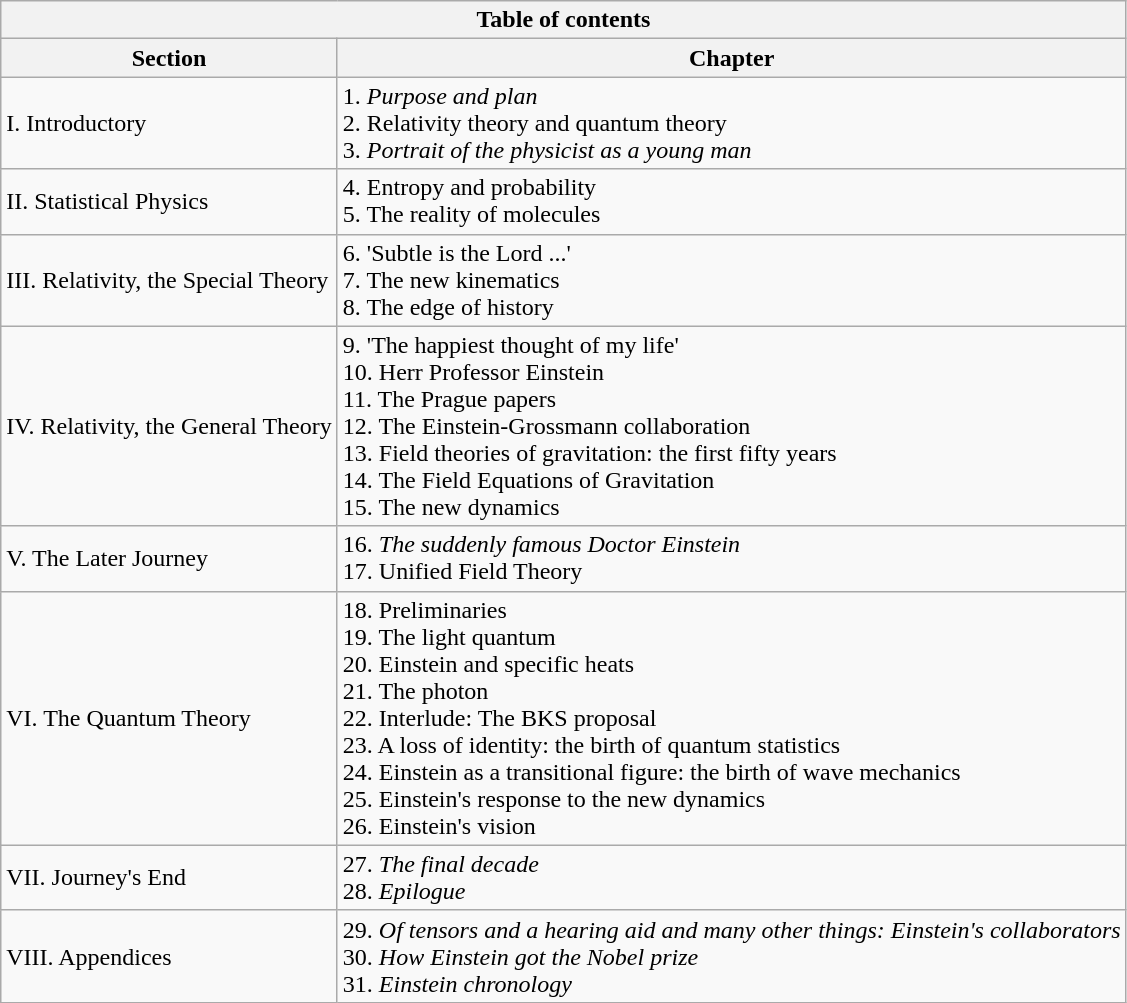<table class="wikitable" style="width:auto; text-align:left;">
<tr>
<th colspan=2>Table of contents</th>
</tr>
<tr>
<th><strong>Section</strong></th>
<th><strong>Chapter</strong></th>
</tr>
<tr>
<td>I. Introductory</td>
<td>1. <em>Purpose and plan</em><br>2. Relativity theory and quantum theory<br>3. <em>Portrait of the physicist as a young man</em></td>
</tr>
<tr>
<td>II. Statistical Physics</td>
<td>4. Entropy and probability<br>5. The reality of molecules</td>
</tr>
<tr>
<td>III. Relativity, the Special Theory</td>
<td>6. 'Subtle is the Lord ...'<br>7. The new kinematics<br>8. The edge of history</td>
</tr>
<tr>
<td>IV. Relativity, the General Theory</td>
<td>9. 'The happiest thought of my life'<br>10. Herr Professor Einstein<br>11. The Prague papers<br>12. The Einstein-Grossmann collaboration<br>13. Field theories of gravitation: the first fifty years<br>14. The Field Equations of Gravitation<br>15. The new dynamics</td>
</tr>
<tr>
<td>V. The Later Journey</td>
<td>16. <em>The suddenly famous Doctor Einstein</em><br>17. Unified Field Theory</td>
</tr>
<tr>
<td>VI. The Quantum Theory</td>
<td>18. Preliminaries<br>19. The light quantum<br>20. Einstein and specific heats<br>21. The photon<br>22. Interlude: The BKS proposal<br>23. A loss of identity: the birth of quantum statistics<br>24. Einstein as a transitional figure: the birth of wave mechanics<br>25. Einstein's response to the new dynamics<br>26. Einstein's vision</td>
</tr>
<tr>
<td>VII. Journey's End</td>
<td>27. <em>The final decade</em><br>28. <em>Epilogue</em></td>
</tr>
<tr>
<td>VIII. Appendices</td>
<td>29. <em>Of tensors and a hearing aid and many other things: Einstein's collaborators</em><br>30. <em>How Einstein got the Nobel prize</em><br>31. <em>Einstein chronology</em></td>
</tr>
</table>
